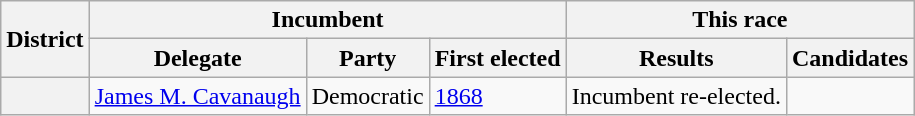<table class=wikitable>
<tr>
<th rowspan=2>District</th>
<th colspan=3>Incumbent</th>
<th colspan=2>This race</th>
</tr>
<tr>
<th>Delegate</th>
<th>Party</th>
<th>First elected</th>
<th>Results</th>
<th>Candidates</th>
</tr>
<tr>
<th></th>
<td><a href='#'>James M. Cavanaugh</a></td>
<td>Democratic</td>
<td><a href='#'>1868</a></td>
<td>Incumbent re-elected.</td>
<td nowrap></td>
</tr>
</table>
